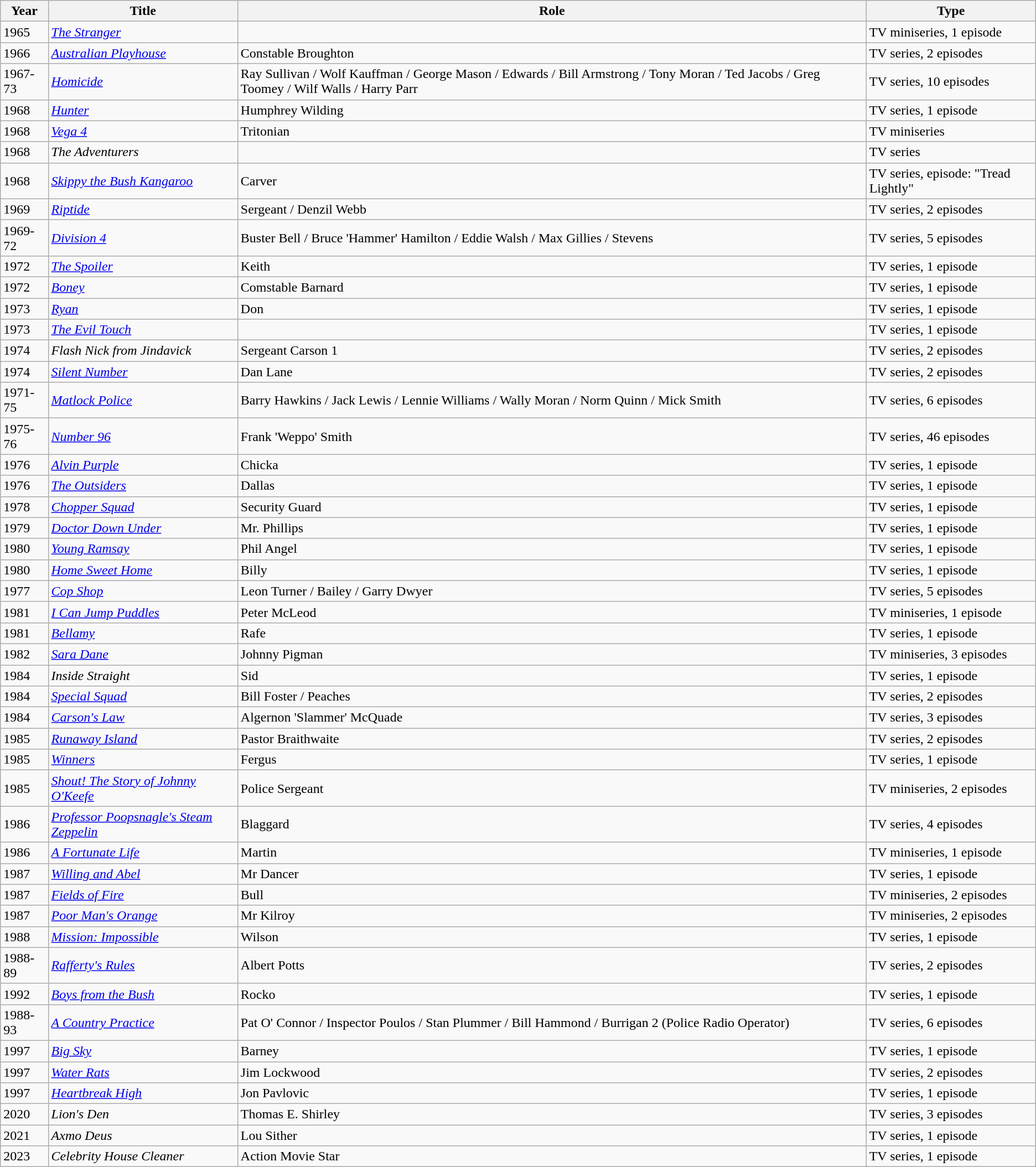<table class="wikitable">
<tr>
<th>Year</th>
<th>Title</th>
<th>Role</th>
<th>Type</th>
</tr>
<tr>
<td>1965</td>
<td><em><a href='#'>The Stranger</a></em></td>
<td></td>
<td>TV miniseries, 1 episode</td>
</tr>
<tr>
<td>1966</td>
<td><em><a href='#'>Australian Playhouse</a></em></td>
<td>Constable Broughton</td>
<td>TV series, 2 episodes</td>
</tr>
<tr>
<td>1967-73</td>
<td><em><a href='#'>Homicide</a></em></td>
<td>Ray Sullivan / Wolf Kauffman / George Mason / Edwards / Bill Armstrong / Tony Moran / Ted Jacobs / Greg Toomey / Wilf Walls / Harry Parr</td>
<td>TV series, 10 episodes</td>
</tr>
<tr>
<td>1968</td>
<td><em><a href='#'>Hunter</a></em></td>
<td>Humphrey Wilding</td>
<td>TV series, 1 episode</td>
</tr>
<tr>
<td>1968</td>
<td><em><a href='#'>Vega 4</a></em></td>
<td>Tritonian</td>
<td>TV miniseries</td>
</tr>
<tr>
<td>1968</td>
<td><em>The Adventurers</em></td>
<td></td>
<td>TV series</td>
</tr>
<tr>
<td>1968</td>
<td><em><a href='#'>Skippy the Bush Kangaroo</a></em></td>
<td>Carver</td>
<td>TV series, episode: "Tread Lightly"</td>
</tr>
<tr>
<td>1969</td>
<td><em><a href='#'>Riptide</a></em></td>
<td>Sergeant / Denzil Webb</td>
<td>TV series, 2 episodes</td>
</tr>
<tr>
<td>1969-72</td>
<td><em><a href='#'>Division 4</a></em></td>
<td>Buster Bell / Bruce 'Hammer' Hamilton / Eddie Walsh / Max Gillies / Stevens</td>
<td>TV series, 5 episodes</td>
</tr>
<tr>
<td>1972</td>
<td><em><a href='#'>The Spoiler</a></em></td>
<td>Keith</td>
<td>TV series, 1 episode</td>
</tr>
<tr>
<td>1972</td>
<td><em><a href='#'>Boney</a></em></td>
<td>Comstable Barnard</td>
<td>TV series, 1 episode</td>
</tr>
<tr>
<td>1973</td>
<td><em><a href='#'>Ryan</a></em></td>
<td>Don</td>
<td>TV series, 1 episode</td>
</tr>
<tr>
<td>1973</td>
<td><em><a href='#'>The Evil Touch</a></em></td>
<td></td>
<td>TV series, 1 episode</td>
</tr>
<tr>
<td>1974</td>
<td><em>Flash Nick from Jindavick</em></td>
<td>Sergeant Carson 1</td>
<td>TV series, 2 episodes</td>
</tr>
<tr>
<td>1974</td>
<td><em><a href='#'>Silent Number</a></em></td>
<td>Dan Lane</td>
<td>TV series, 2 episodes</td>
</tr>
<tr>
<td>1971-75</td>
<td><em><a href='#'>Matlock Police</a></em></td>
<td>Barry Hawkins / Jack Lewis / Lennie Williams / Wally Moran / Norm Quinn / Mick Smith</td>
<td>TV series, 6 episodes</td>
</tr>
<tr>
<td>1975-76</td>
<td><em><a href='#'>Number 96</a></em></td>
<td>Frank 'Weppo' Smith</td>
<td>TV series, 46 episodes</td>
</tr>
<tr>
<td>1976</td>
<td><em><a href='#'>Alvin Purple</a></em></td>
<td>Chicka</td>
<td>TV series, 1 episode</td>
</tr>
<tr>
<td>1976</td>
<td><em><a href='#'>The Outsiders</a></em></td>
<td>Dallas</td>
<td>TV series, 1 episode</td>
</tr>
<tr>
<td>1978</td>
<td><em><a href='#'>Chopper Squad</a></em></td>
<td>Security Guard</td>
<td>TV series, 1 episode</td>
</tr>
<tr>
<td>1979</td>
<td><em><a href='#'>Doctor Down Under</a></em></td>
<td>Mr. Phillips</td>
<td>TV series, 1 episode</td>
</tr>
<tr>
<td>1980</td>
<td><em><a href='#'>Young Ramsay</a></em></td>
<td>Phil Angel</td>
<td>TV series, 1 episode</td>
</tr>
<tr>
<td>1980</td>
<td><em><a href='#'>Home Sweet Home</a></em></td>
<td>Billy</td>
<td>TV series, 1 episode</td>
</tr>
<tr>
<td>1977</td>
<td><em><a href='#'>Cop Shop</a></em></td>
<td>Leon Turner / Bailey / Garry Dwyer</td>
<td>TV series, 5 episodes</td>
</tr>
<tr>
<td>1981</td>
<td><em><a href='#'>I Can Jump Puddles</a></em></td>
<td>Peter McLeod</td>
<td>TV miniseries, 1 episode</td>
</tr>
<tr>
<td>1981</td>
<td><em><a href='#'>Bellamy</a></em></td>
<td>Rafe</td>
<td>TV series, 1 episode</td>
</tr>
<tr>
<td>1982</td>
<td><em><a href='#'>Sara Dane</a></em></td>
<td>Johnny Pigman</td>
<td>TV miniseries, 3 episodes</td>
</tr>
<tr>
<td>1984</td>
<td><em>Inside Straight</em></td>
<td>Sid</td>
<td>TV series, 1 episode</td>
</tr>
<tr>
<td>1984</td>
<td><em><a href='#'>Special Squad</a></em></td>
<td>Bill Foster / Peaches</td>
<td>TV series, 2 episodes</td>
</tr>
<tr>
<td>1984</td>
<td><em><a href='#'>Carson's Law</a></em></td>
<td>Algernon 'Slammer' McQuade</td>
<td>TV series, 3 episodes</td>
</tr>
<tr>
<td>1985</td>
<td><em><a href='#'>Runaway Island</a></em></td>
<td>Pastor Braithwaite</td>
<td>TV series, 2 episodes</td>
</tr>
<tr>
<td>1985</td>
<td><em><a href='#'>Winners</a></em></td>
<td>Fergus</td>
<td>TV series, 1 episode</td>
</tr>
<tr>
<td>1985</td>
<td><em><a href='#'>Shout! The Story of Johnny O'Keefe</a></em></td>
<td>Police Sergeant</td>
<td>TV miniseries, 2 episodes</td>
</tr>
<tr>
<td>1986</td>
<td><em><a href='#'>Professor Poopsnagle's Steam Zeppelin</a></em></td>
<td>Blaggard</td>
<td>TV series, 4 episodes</td>
</tr>
<tr>
<td>1986</td>
<td><em><a href='#'>A Fortunate Life</a></em></td>
<td>Martin</td>
<td>TV miniseries, 1 episode</td>
</tr>
<tr>
<td>1987</td>
<td><em><a href='#'>Willing and Abel</a></em></td>
<td>Mr Dancer</td>
<td>TV series, 1 episode</td>
</tr>
<tr>
<td>1987</td>
<td><em><a href='#'>Fields of Fire</a></em></td>
<td>Bull</td>
<td>TV miniseries, 2 episodes</td>
</tr>
<tr>
<td>1987</td>
<td><em><a href='#'>Poor Man's Orange</a></em></td>
<td>Mr Kilroy</td>
<td>TV miniseries, 2 episodes</td>
</tr>
<tr>
<td>1988</td>
<td><em><a href='#'>Mission: Impossible</a></em></td>
<td>Wilson</td>
<td>TV series, 1 episode</td>
</tr>
<tr>
<td>1988-89</td>
<td><em><a href='#'>Rafferty's Rules</a></em></td>
<td>Albert Potts</td>
<td>TV series, 2 episodes</td>
</tr>
<tr>
<td>1992</td>
<td><em><a href='#'>Boys from the Bush</a></em></td>
<td>Rocko</td>
<td>TV  series, 1 episode</td>
</tr>
<tr>
<td>1988-93</td>
<td><em><a href='#'>A Country Practice</a></em></td>
<td>Pat O' Connor / Inspector Poulos / Stan Plummer / Bill Hammond / Burrigan 2 (Police Radio Operator)</td>
<td>TV series, 6 episodes</td>
</tr>
<tr>
<td>1997</td>
<td><em><a href='#'>Big Sky</a></em></td>
<td>Barney</td>
<td>TV series, 1 episode</td>
</tr>
<tr>
<td>1997</td>
<td><em><a href='#'>Water Rats</a></em></td>
<td>Jim Lockwood</td>
<td>TV series, 2 episodes</td>
</tr>
<tr>
<td>1997</td>
<td><em><a href='#'>Heartbreak High</a></em></td>
<td>Jon Pavlovic</td>
<td>TV series, 1 episode</td>
</tr>
<tr>
<td>2020</td>
<td><em>Lion's Den</em></td>
<td>Thomas E. Shirley</td>
<td>TV series, 3 episodes</td>
</tr>
<tr>
<td>2021</td>
<td><em>Axmo Deus</em></td>
<td>Lou Sither</td>
<td>TV series, 1 episode</td>
</tr>
<tr>
<td>2023</td>
<td><em>Celebrity House Cleaner</em></td>
<td>Action Movie Star</td>
<td>TV series, 1 episode</td>
</tr>
</table>
